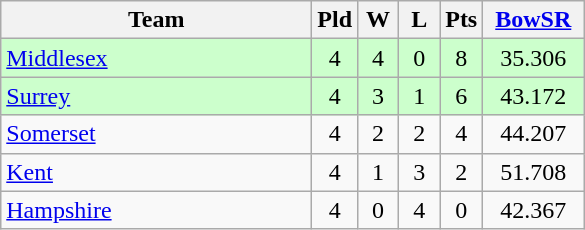<table class="wikitable" style="text-align: center;">
<tr>
<th width=200>Team</th>
<th width=20>Pld</th>
<th width=20>W</th>
<th width=20>L</th>
<th width=20>Pts</th>
<th width=60><a href='#'>BowSR</a></th>
</tr>
<tr bgcolor="#ccffcc">
<td align=left><a href='#'>Middlesex</a></td>
<td>4</td>
<td>4</td>
<td>0</td>
<td>8</td>
<td>35.306</td>
</tr>
<tr bgcolor="#ccffcc">
<td align=left><a href='#'>Surrey</a></td>
<td>4</td>
<td>3</td>
<td>1</td>
<td>6</td>
<td>43.172</td>
</tr>
<tr>
<td align=left><a href='#'>Somerset</a></td>
<td>4</td>
<td>2</td>
<td>2</td>
<td>4</td>
<td>44.207</td>
</tr>
<tr>
<td align=left><a href='#'>Kent</a></td>
<td>4</td>
<td>1</td>
<td>3</td>
<td>2</td>
<td>51.708</td>
</tr>
<tr>
<td align=left><a href='#'>Hampshire</a></td>
<td>4</td>
<td>0</td>
<td>4</td>
<td>0</td>
<td>42.367</td>
</tr>
</table>
